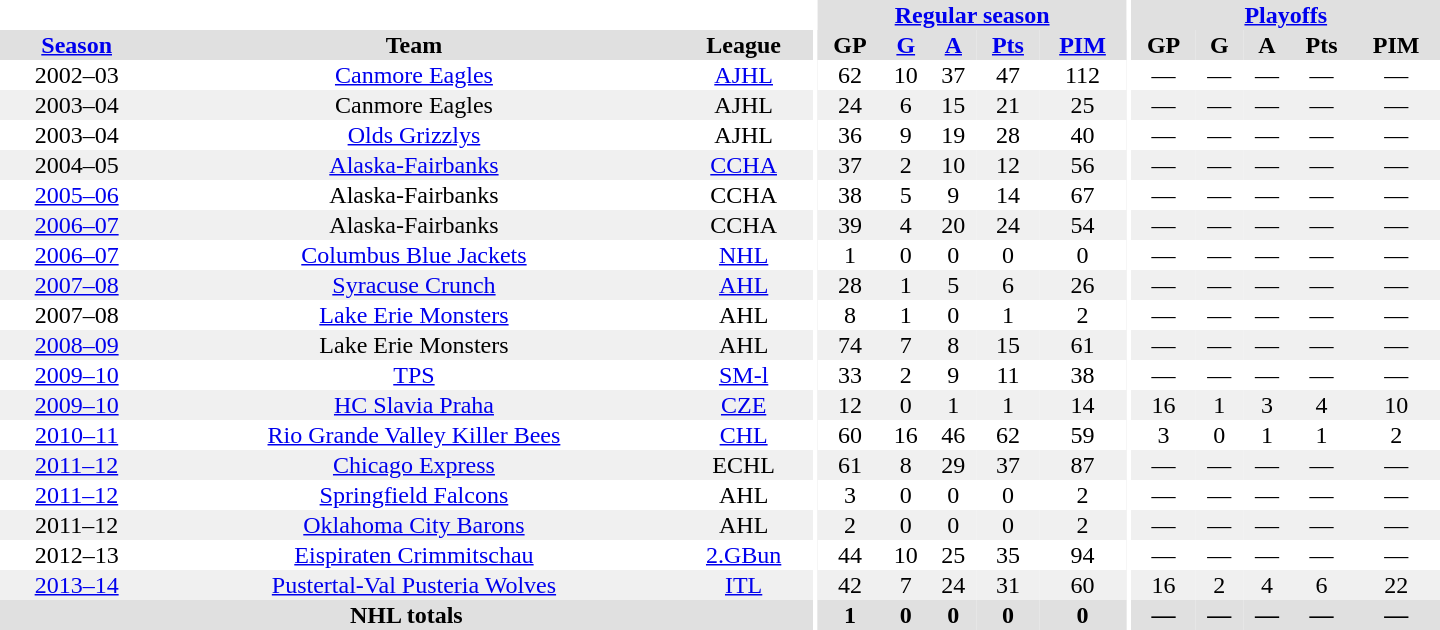<table border="0" cellpadding="1" cellspacing="0" style="text-align:center; width:60em">
<tr bgcolor="#e0e0e0">
<th colspan="3" bgcolor="#ffffff"></th>
<th rowspan="99" bgcolor="#ffffff"></th>
<th colspan="5"><a href='#'>Regular season</a></th>
<th rowspan="99" bgcolor="#ffffff"></th>
<th colspan="5"><a href='#'>Playoffs</a></th>
</tr>
<tr bgcolor="#e0e0e0">
<th><a href='#'>Season</a></th>
<th>Team</th>
<th>League</th>
<th>GP</th>
<th><a href='#'>G</a></th>
<th><a href='#'>A</a></th>
<th><a href='#'>Pts</a></th>
<th><a href='#'>PIM</a></th>
<th>GP</th>
<th>G</th>
<th>A</th>
<th>Pts</th>
<th>PIM</th>
</tr>
<tr ALIGN="center">
<td>2002–03</td>
<td><a href='#'>Canmore Eagles</a></td>
<td><a href='#'>AJHL</a></td>
<td>62</td>
<td>10</td>
<td>37</td>
<td>47</td>
<td>112</td>
<td>—</td>
<td>—</td>
<td>—</td>
<td>—</td>
<td>—</td>
</tr>
<tr ALIGN="center" bgcolor="#f0f0f0">
<td>2003–04</td>
<td>Canmore Eagles</td>
<td>AJHL</td>
<td>24</td>
<td>6</td>
<td>15</td>
<td>21</td>
<td>25</td>
<td>—</td>
<td>—</td>
<td>—</td>
<td>—</td>
<td>—</td>
</tr>
<tr ALIGN="center">
<td>2003–04</td>
<td><a href='#'>Olds Grizzlys</a></td>
<td>AJHL</td>
<td>36</td>
<td>9</td>
<td>19</td>
<td>28</td>
<td>40</td>
<td>—</td>
<td>—</td>
<td>—</td>
<td>—</td>
<td>—</td>
</tr>
<tr ALIGN="center" bgcolor="#f0f0f0">
<td>2004–05</td>
<td><a href='#'>Alaska-Fairbanks</a></td>
<td><a href='#'>CCHA</a></td>
<td>37</td>
<td>2</td>
<td>10</td>
<td>12</td>
<td>56</td>
<td>—</td>
<td>—</td>
<td>—</td>
<td>—</td>
<td>—</td>
</tr>
<tr ALIGN="center">
<td><a href='#'>2005–06</a></td>
<td>Alaska-Fairbanks</td>
<td>CCHA</td>
<td>38</td>
<td>5</td>
<td>9</td>
<td>14</td>
<td>67</td>
<td>—</td>
<td>—</td>
<td>—</td>
<td>—</td>
<td>—</td>
</tr>
<tr ALIGN="center" bgcolor="#f0f0f0">
<td><a href='#'>2006–07</a></td>
<td>Alaska-Fairbanks</td>
<td>CCHA</td>
<td>39</td>
<td>4</td>
<td>20</td>
<td>24</td>
<td>54</td>
<td>—</td>
<td>—</td>
<td>—</td>
<td>—</td>
<td>—</td>
</tr>
<tr ALIGN="center">
<td><a href='#'>2006–07</a></td>
<td><a href='#'>Columbus Blue Jackets</a></td>
<td><a href='#'>NHL</a></td>
<td>1</td>
<td>0</td>
<td>0</td>
<td>0</td>
<td>0</td>
<td>—</td>
<td>—</td>
<td>—</td>
<td>—</td>
<td>—</td>
</tr>
<tr ALIGN="center" bgcolor="#f0f0f0">
<td><a href='#'>2007–08</a></td>
<td><a href='#'>Syracuse Crunch</a></td>
<td><a href='#'>AHL</a></td>
<td>28</td>
<td>1</td>
<td>5</td>
<td>6</td>
<td>26</td>
<td>—</td>
<td>—</td>
<td>—</td>
<td>—</td>
<td>—</td>
</tr>
<tr ALIGN="center">
<td>2007–08</td>
<td><a href='#'>Lake Erie Monsters</a></td>
<td>AHL</td>
<td>8</td>
<td>1</td>
<td>0</td>
<td>1</td>
<td>2</td>
<td>—</td>
<td>—</td>
<td>—</td>
<td>—</td>
<td>—</td>
</tr>
<tr ALIGN="center" bgcolor="#f0f0f0">
<td><a href='#'>2008–09</a></td>
<td>Lake Erie Monsters</td>
<td>AHL</td>
<td>74</td>
<td>7</td>
<td>8</td>
<td>15</td>
<td>61</td>
<td>—</td>
<td>—</td>
<td>—</td>
<td>—</td>
<td>—</td>
</tr>
<tr ALIGN="center">
<td><a href='#'>2009–10</a></td>
<td><a href='#'>TPS</a></td>
<td><a href='#'>SM-l</a></td>
<td>33</td>
<td>2</td>
<td>9</td>
<td>11</td>
<td>38</td>
<td>—</td>
<td>—</td>
<td>—</td>
<td>—</td>
<td>—</td>
</tr>
<tr ALIGN="center" bgcolor="#f0f0f0">
<td><a href='#'>2009–10</a></td>
<td><a href='#'>HC Slavia Praha</a></td>
<td><a href='#'>CZE</a></td>
<td>12</td>
<td>0</td>
<td>1</td>
<td>1</td>
<td>14</td>
<td>16</td>
<td>1</td>
<td>3</td>
<td>4</td>
<td>10</td>
</tr>
<tr ALIGN="center">
<td><a href='#'>2010–11</a></td>
<td><a href='#'>Rio Grande Valley Killer Bees</a></td>
<td><a href='#'>CHL</a></td>
<td>60</td>
<td>16</td>
<td>46</td>
<td>62</td>
<td>59</td>
<td>3</td>
<td>0</td>
<td>1</td>
<td>1</td>
<td>2</td>
</tr>
<tr ALIGN="center" bgcolor="#f0f0f0">
<td><a href='#'>2011–12</a></td>
<td><a href='#'>Chicago Express</a></td>
<td>ECHL</td>
<td>61</td>
<td>8</td>
<td>29</td>
<td>37</td>
<td>87</td>
<td>—</td>
<td>—</td>
<td>—</td>
<td>—</td>
<td>—</td>
</tr>
<tr ALIGN="center">
<td><a href='#'>2011–12</a></td>
<td><a href='#'>Springfield Falcons</a></td>
<td>AHL</td>
<td>3</td>
<td>0</td>
<td>0</td>
<td>0</td>
<td>2</td>
<td>—</td>
<td>—</td>
<td>—</td>
<td>—</td>
<td>—</td>
</tr>
<tr ALIGN="center" bgcolor="#f0f0f0">
<td>2011–12</td>
<td><a href='#'>Oklahoma City Barons</a></td>
<td>AHL</td>
<td>2</td>
<td>0</td>
<td>0</td>
<td>0</td>
<td>2</td>
<td>—</td>
<td>—</td>
<td>—</td>
<td>—</td>
<td>—</td>
</tr>
<tr ALIGN="center">
<td>2012–13</td>
<td><a href='#'>Eispiraten Crimmitschau</a></td>
<td><a href='#'>2.GBun</a></td>
<td>44</td>
<td>10</td>
<td>25</td>
<td>35</td>
<td>94</td>
<td>—</td>
<td>—</td>
<td>—</td>
<td>—</td>
<td>—</td>
</tr>
<tr ALIGN="center" bgcolor="#f0f0f0">
<td><a href='#'>2013–14</a></td>
<td><a href='#'>Pustertal-Val Pusteria Wolves</a></td>
<td><a href='#'>ITL</a></td>
<td>42</td>
<td>7</td>
<td>24</td>
<td>31</td>
<td>60</td>
<td>16</td>
<td>2</td>
<td>4</td>
<td>6</td>
<td>22</td>
</tr>
<tr bgcolor="#e0e0e0">
<th colspan="3">NHL totals</th>
<th>1</th>
<th>0</th>
<th>0</th>
<th>0</th>
<th>0</th>
<th>—</th>
<th>—</th>
<th>—</th>
<th>—</th>
<th>—</th>
</tr>
</table>
